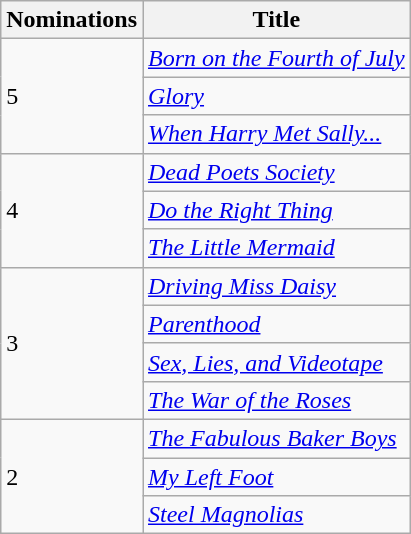<table class="wikitable">
<tr>
<th>Nominations</th>
<th>Title</th>
</tr>
<tr>
<td rowspan="3">5</td>
<td><em><a href='#'>Born on the Fourth of July</a></em></td>
</tr>
<tr>
<td><em><a href='#'>Glory</a></em></td>
</tr>
<tr>
<td><em><a href='#'>When Harry Met Sally...</a></em></td>
</tr>
<tr>
<td rowspan="3">4</td>
<td><em><a href='#'>Dead Poets Society</a></em></td>
</tr>
<tr>
<td><em><a href='#'>Do the Right Thing</a></em></td>
</tr>
<tr>
<td><em><a href='#'>The Little Mermaid</a></em></td>
</tr>
<tr>
<td rowspan="4">3</td>
<td><em><a href='#'>Driving Miss Daisy</a></em></td>
</tr>
<tr>
<td><em><a href='#'>Parenthood</a></em></td>
</tr>
<tr>
<td><em><a href='#'>Sex, Lies, and Videotape</a></em></td>
</tr>
<tr>
<td><em><a href='#'>The War of the Roses</a></em></td>
</tr>
<tr>
<td rowspan="3">2</td>
<td><em><a href='#'>The Fabulous Baker Boys</a></em></td>
</tr>
<tr>
<td><em><a href='#'>My Left Foot</a></em></td>
</tr>
<tr>
<td><em><a href='#'>Steel Magnolias</a></em></td>
</tr>
</table>
